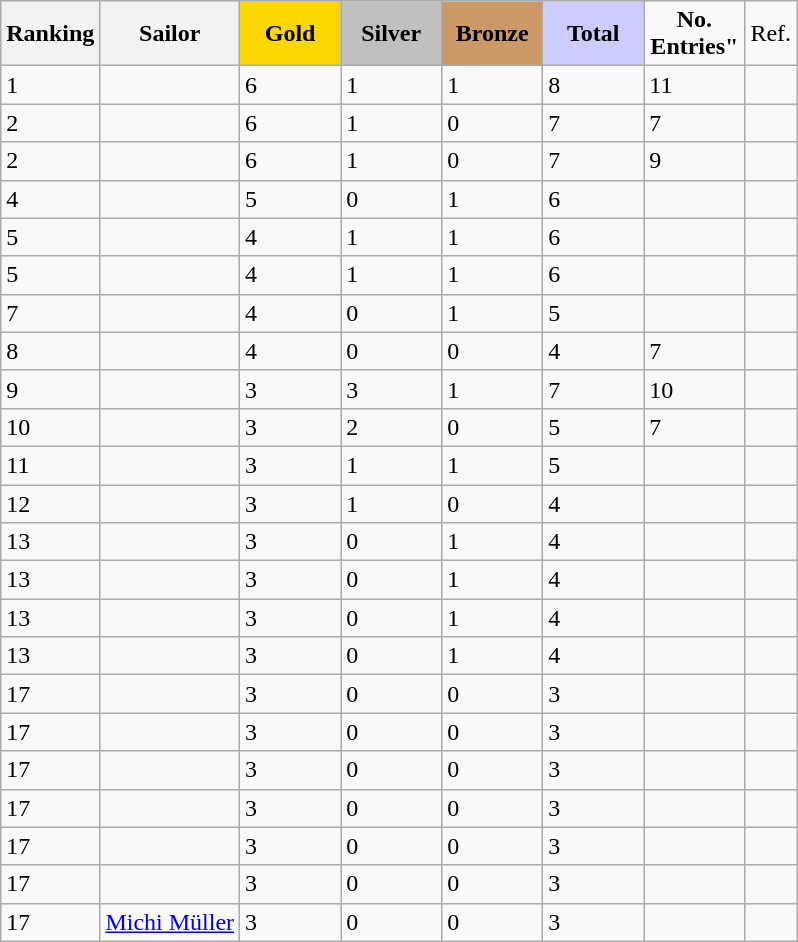<table class="wikitable sortable">
<tr>
<th align=center><strong>Ranking</strong></th>
<th align=center><strong>Sailor</strong></th>
<td style="background:gold; width:60px; text-align:center;"><strong>Gold</strong></td>
<td style="background:silver; width:60px; text-align:center;"><strong>Silver</strong></td>
<td style="background:#c96; width:60px; text-align:center;"><strong>Bronze</strong></td>
<td style="background:#ccf; width:60px; text-align:center;"><strong>Total</strong></td>
<td style="width:60px; text-align:center;"><strong>No. Entries"</strong></td>
<td>Ref.</td>
</tr>
<tr>
<td>1</td>
<td></td>
<td>6</td>
<td>1</td>
<td>1</td>
<td>8</td>
<td>11</td>
<td></td>
</tr>
<tr>
<td>2</td>
<td></td>
<td>6</td>
<td>1</td>
<td>0</td>
<td>7</td>
<td>7</td>
<td></td>
</tr>
<tr>
<td>2</td>
<td></td>
<td>6</td>
<td>1</td>
<td>0</td>
<td>7</td>
<td>9</td>
<td></td>
</tr>
<tr>
<td>4</td>
<td></td>
<td>5</td>
<td>0</td>
<td>1</td>
<td>6</td>
<td></td>
<td></td>
</tr>
<tr>
<td>5</td>
<td></td>
<td>4</td>
<td>1</td>
<td>1</td>
<td>6</td>
<td></td>
<td></td>
</tr>
<tr>
<td>5</td>
<td></td>
<td>4</td>
<td>1</td>
<td>1</td>
<td>6</td>
<td></td>
<td></td>
</tr>
<tr>
<td>7</td>
<td></td>
<td>4</td>
<td>0</td>
<td>1</td>
<td>5</td>
<td></td>
<td></td>
</tr>
<tr>
<td>8</td>
<td></td>
<td>4</td>
<td>0</td>
<td>0</td>
<td>4</td>
<td>7</td>
<td></td>
</tr>
<tr>
<td>9</td>
<td></td>
<td>3</td>
<td>3</td>
<td>1</td>
<td>7</td>
<td>10</td>
<td></td>
</tr>
<tr>
<td>10</td>
<td></td>
<td>3</td>
<td>2</td>
<td>0</td>
<td>5</td>
<td>7</td>
<td></td>
</tr>
<tr>
<td>11</td>
<td></td>
<td>3</td>
<td>1</td>
<td>1</td>
<td>5</td>
<td></td>
<td></td>
</tr>
<tr>
<td>12</td>
<td></td>
<td>3</td>
<td>1</td>
<td>0</td>
<td>4</td>
<td></td>
<td></td>
</tr>
<tr>
<td>13</td>
<td></td>
<td>3</td>
<td>0</td>
<td>1</td>
<td>4</td>
<td></td>
<td></td>
</tr>
<tr>
<td>13</td>
<td></td>
<td>3</td>
<td>0</td>
<td>1</td>
<td>4</td>
<td></td>
<td></td>
</tr>
<tr>
<td>13</td>
<td></td>
<td>3</td>
<td>0</td>
<td>1</td>
<td>4</td>
<td></td>
<td></td>
</tr>
<tr>
<td>13</td>
<td></td>
<td>3</td>
<td>0</td>
<td>1</td>
<td>4</td>
<td></td>
<td></td>
</tr>
<tr>
<td>17</td>
<td></td>
<td>3</td>
<td>0</td>
<td>0</td>
<td>3</td>
<td></td>
<td></td>
</tr>
<tr>
<td>17</td>
<td></td>
<td>3</td>
<td>0</td>
<td>0</td>
<td>3</td>
<td></td>
<td></td>
</tr>
<tr>
<td>17</td>
<td></td>
<td>3</td>
<td>0</td>
<td>0</td>
<td>3</td>
<td></td>
<td></td>
</tr>
<tr>
<td>17</td>
<td></td>
<td>3</td>
<td>0</td>
<td>0</td>
<td>3</td>
<td></td>
<td></td>
</tr>
<tr>
<td>17</td>
<td></td>
<td>3</td>
<td>0</td>
<td>0</td>
<td>3</td>
<td></td>
<td></td>
</tr>
<tr>
<td>17</td>
<td></td>
<td>3</td>
<td>0</td>
<td>0</td>
<td>3</td>
<td></td>
<td></td>
</tr>
<tr>
<td>17</td>
<td><a href='#'>Michi Müller</a></td>
<td>3</td>
<td>0</td>
<td>0</td>
<td>3</td>
<td></td>
<td></td>
</tr>
</table>
